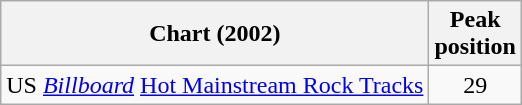<table class="wikitable">
<tr>
<th>Chart (2002)</th>
<th>Peak<br>position</th>
</tr>
<tr>
<td>US <em><a href='#'>Billboard</a></em> <a href='#'>Hot Mainstream Rock Tracks</a></td>
<td align="center">29</td>
</tr>
</table>
